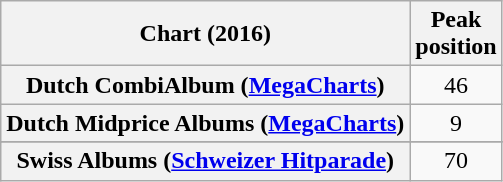<table class="wikitable sortable plainrowheaders" style="text-align:center">
<tr>
<th>Chart (2016)</th>
<th>Peak<br>position</th>
</tr>
<tr>
<th scope="row">Dutch CombiAlbum (<a href='#'>MegaCharts</a>)</th>
<td>46</td>
</tr>
<tr>
<th scope="row">Dutch Midprice Albums (<a href='#'>MegaCharts</a>)</th>
<td>9</td>
</tr>
<tr>
</tr>
<tr>
<th scope="row">Swiss Albums (<a href='#'>Schweizer Hitparade</a>)</th>
<td>70</td>
</tr>
</table>
